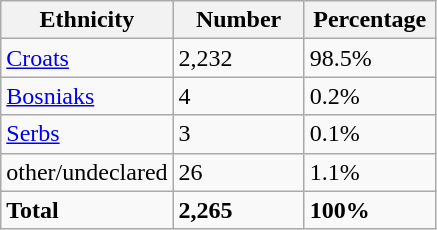<table class="wikitable">
<tr>
<th width="100px">Ethnicity</th>
<th width="80px">Number</th>
<th width="80px">Percentage</th>
</tr>
<tr>
<td><a href='#'>Croats</a></td>
<td>2,232</td>
<td>98.5%</td>
</tr>
<tr>
<td><a href='#'>Bosniaks</a></td>
<td>4</td>
<td>0.2%</td>
</tr>
<tr>
<td><a href='#'>Serbs</a></td>
<td>3</td>
<td>0.1%</td>
</tr>
<tr>
<td>other/undeclared</td>
<td>26</td>
<td>1.1%</td>
</tr>
<tr>
<td><strong>Total</strong></td>
<td><strong>2,265</strong></td>
<td><strong>100%</strong></td>
</tr>
</table>
